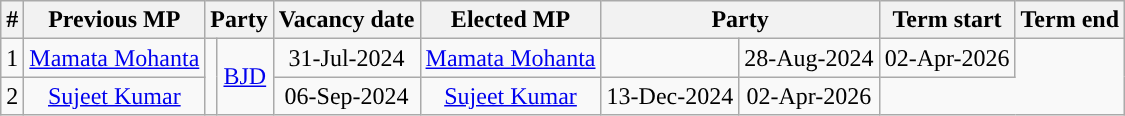<table class="wikitable" style="text-align:center;">
<tr>
<th>#</th>
<th>Previous MP</th>
<th colspan="2">Party</th>
<th>Vacancy date</th>
<th>Elected MP</th>
<th colspan="2">Party</th>
<th>Term start</th>
<th>Term end</th>
</tr>
<tr>
<td>1</td>
<td><a href='#'>Mamata Mohanta</a></td>
<td rowspan=2 style="background-color:"></td>
<td rowspan="2"><a href='#'>BJD</a></td>
<td>31-Jul-2024</td>
<td><a href='#'>Mamata Mohanta</a></td>
<td></td>
<td>28-Aug-2024</td>
<td>02-Apr-2026</td>
</tr>
<tr>
<td>2</td>
<td><a href='#'>Sujeet Kumar</a></td>
<td>06-Sep-2024</td>
<td><a href='#'>Sujeet Kumar</a></td>
<td>13-Dec-2024</td>
<td>02-Apr-2026</td>
</tr>
</table>
